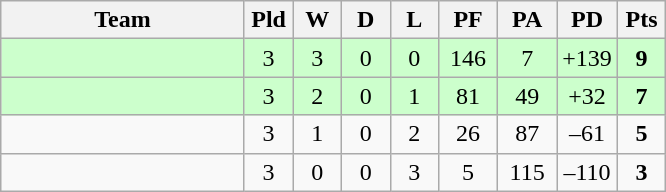<table class="wikitable" style="text-align:center;">
<tr>
<th width=155>Team</th>
<th width=25 abbr="Played">Pld</th>
<th width=25 abbr="Won">W</th>
<th width=25 abbr="Drawn">D</th>
<th width=25 abbr="Lost">L</th>
<th width=32 abbr="Points for">PF</th>
<th width=32 abbr="Points against">PA</th>
<th width=32 abbr="Points difference">PD</th>
<th width=25 abbr="Points">Pts</th>
</tr>
<tr style="background:#cfc;">
<td align=left></td>
<td>3</td>
<td>3</td>
<td>0</td>
<td>0</td>
<td>146</td>
<td>7</td>
<td>+139</td>
<td><strong>9</strong></td>
</tr>
<tr style="background:#cfc;">
<td align=left></td>
<td>3</td>
<td>2</td>
<td>0</td>
<td>1</td>
<td>81</td>
<td>49</td>
<td>+32</td>
<td><strong>7</strong></td>
</tr>
<tr>
<td align=left></td>
<td>3</td>
<td>1</td>
<td>0</td>
<td>2</td>
<td>26</td>
<td>87</td>
<td>–61</td>
<td><strong>5</strong></td>
</tr>
<tr>
<td align=left></td>
<td>3</td>
<td>0</td>
<td>0</td>
<td>3</td>
<td>5</td>
<td>115</td>
<td>–110</td>
<td><strong>3</strong></td>
</tr>
</table>
